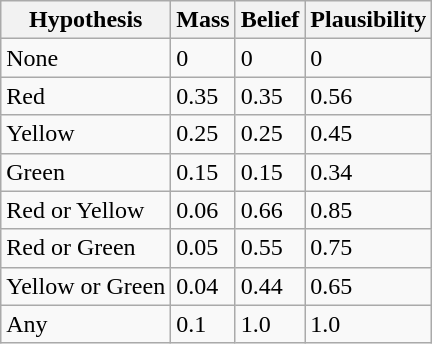<table class="wikitable">
<tr>
<th>Hypothesis</th>
<th>Mass</th>
<th>Belief</th>
<th>Plausibility</th>
</tr>
<tr>
<td>None</td>
<td>0</td>
<td>0</td>
<td>0</td>
</tr>
<tr>
<td>Red</td>
<td>0.35</td>
<td>0.35</td>
<td>0.56</td>
</tr>
<tr>
<td>Yellow</td>
<td>0.25</td>
<td>0.25</td>
<td>0.45</td>
</tr>
<tr>
<td>Green</td>
<td>0.15</td>
<td>0.15</td>
<td>0.34</td>
</tr>
<tr>
<td>Red or Yellow</td>
<td>0.06</td>
<td>0.66</td>
<td>0.85</td>
</tr>
<tr>
<td>Red or Green</td>
<td>0.05</td>
<td>0.55</td>
<td>0.75</td>
</tr>
<tr>
<td>Yellow or Green</td>
<td>0.04</td>
<td>0.44</td>
<td>0.65</td>
</tr>
<tr>
<td>Any</td>
<td>0.1</td>
<td>1.0</td>
<td>1.0</td>
</tr>
</table>
